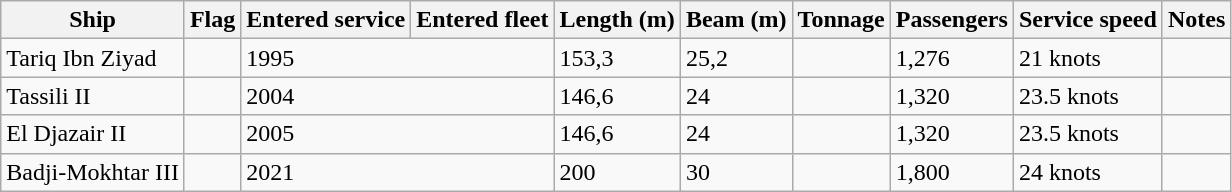<table class="wikitable">
<tr>
<th>Ship</th>
<th>Flag</th>
<th>Entered service</th>
<th>Entered fleet</th>
<th>Length (m)</th>
<th>Beam (m)</th>
<th>Tonnage</th>
<th>Passengers</th>
<th>Service speed</th>
<th>Notes</th>
</tr>
<tr>
<td>Tariq Ibn Ziyad</td>
<td></td>
<td colspan="2">1995</td>
<td>153,3</td>
<td>25,2</td>
<td></td>
<td>1,276</td>
<td>21 knots</td>
<td></td>
</tr>
<tr>
<td>Tassili II</td>
<td></td>
<td colspan="2">2004</td>
<td>146,6</td>
<td>24</td>
<td></td>
<td>1,320</td>
<td>23.5 knots</td>
<td></td>
</tr>
<tr>
<td>El Djazair II</td>
<td></td>
<td colspan="2">2005</td>
<td>146,6</td>
<td>24</td>
<td></td>
<td>1,320</td>
<td>23.5 knots</td>
<td></td>
</tr>
<tr>
<td>Badji-Mokhtar III</td>
<td></td>
<td colspan="2">2021</td>
<td>200</td>
<td>30</td>
<td></td>
<td>1,800</td>
<td>24 knots</td>
<td></td>
</tr>
</table>
